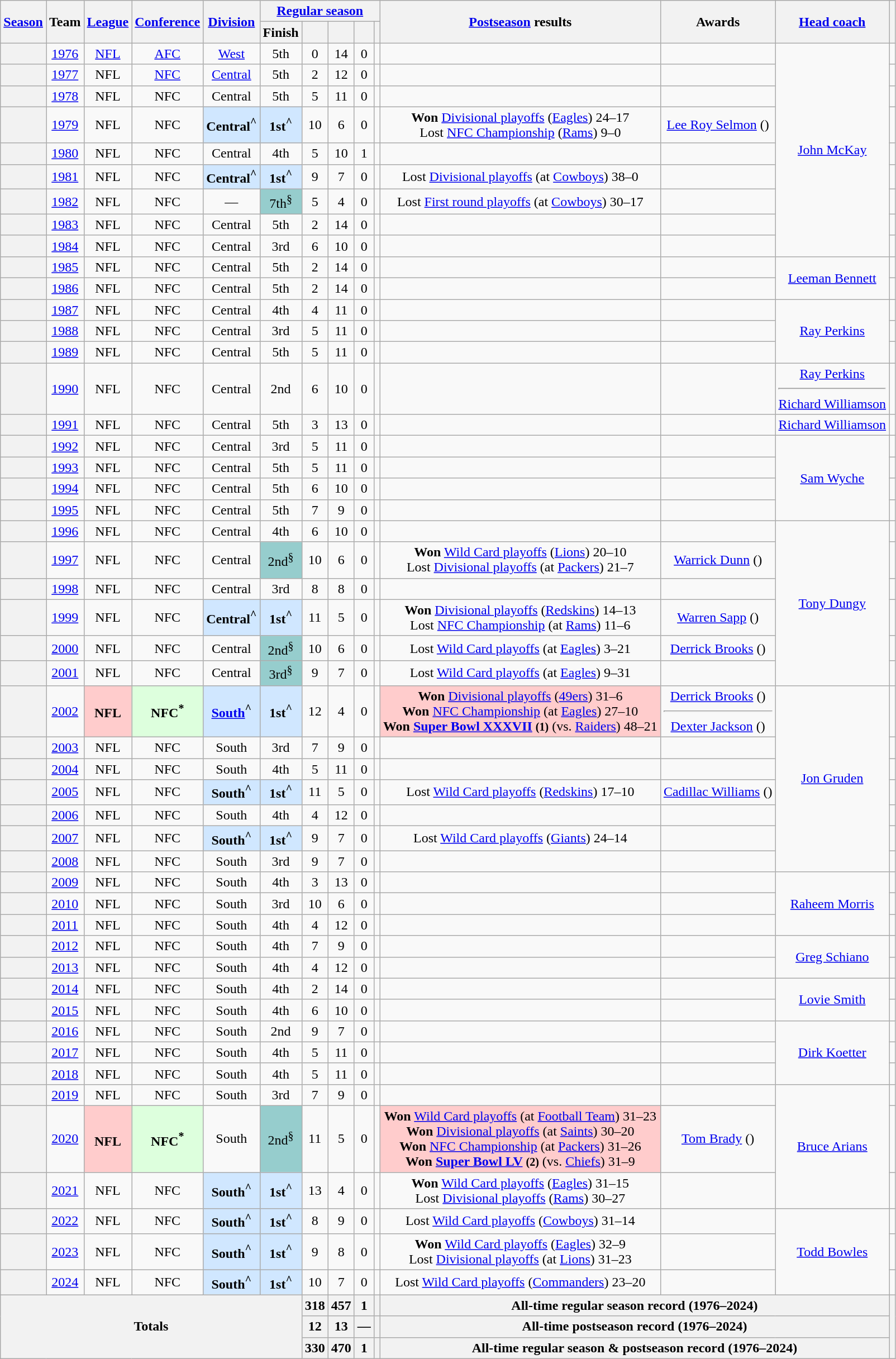<table class="wikitable sortable" style="text-align:center">
<tr>
<th scope="col" rowspan="2"><a href='#'>Season</a></th>
<th scope="col" rowspan="2">Team</th>
<th scope="col" rowspan="2"><a href='#'>League</a></th>
<th scope="col" rowspan="2"><a href='#'>Conference</a></th>
<th scope="col" rowspan="2"><a href='#'>Division</a></th>
<th colspan="5" scope="colgroup"><a href='#'>Regular season</a></th>
<th scope="col" rowspan="2" class="unsortable"><a href='#'>Postseason</a> results</th>
<th scope="col" rowspan="2" class="unsortable">Awards</th>
<th scope="col" rowspan="2" class="unsortable"><a href='#'>Head coach</a></th>
<th scope="col" rowspan="2" class="unsortable"></th>
</tr>
<tr>
<th scope="col">Finish</th>
<th scope="col"></th>
<th scope="col"></th>
<th scope="col"></th>
<th scope="col"></th>
</tr>
<tr>
<th scope="row"></th>
<td><a href='#'>1976</a></td>
<td><a href='#'>NFL</a></td>
<td><a href='#'>AFC</a></td>
<td><a href='#'>West</a></td>
<td>5th</td>
<td>0</td>
<td>14</td>
<td>0</td>
<td></td>
<td></td>
<td></td>
<td rowspan="9"><a href='#'>John McKay</a></td>
<td></td>
</tr>
<tr>
<th scope="row"></th>
<td><a href='#'>1977</a></td>
<td>NFL</td>
<td><a href='#'>NFC</a></td>
<td><a href='#'>Central</a></td>
<td>5th</td>
<td>2</td>
<td>12</td>
<td>0</td>
<td></td>
<td></td>
<td></td>
<td></td>
</tr>
<tr>
<th scope="row"></th>
<td><a href='#'>1978</a></td>
<td>NFL</td>
<td>NFC</td>
<td>Central</td>
<td>5th</td>
<td>5</td>
<td>11</td>
<td>0</td>
<td></td>
<td></td>
<td></td>
<td></td>
</tr>
<tr>
<th scope="row"></th>
<td><a href='#'>1979</a></td>
<td>NFL</td>
<td>NFC</td>
<td style="background-color: #D0E7FF"><strong>Central<sup>^</sup></strong></td>
<td style="background-color: #D0E7FF"><strong>1st<sup>^</sup></strong></td>
<td>10</td>
<td>6</td>
<td>0</td>
<td></td>
<td><strong>Won</strong> <a href='#'>Divisional playoffs</a> (<a href='#'>Eagles</a>) 24–17<br>Lost <a href='#'>NFC Championship</a> (<a href='#'>Rams</a>) 9–0</td>
<td><a href='#'>Lee Roy Selmon</a> ()</td>
<td></td>
</tr>
<tr>
<th scope="row"></th>
<td><a href='#'>1980</a></td>
<td>NFL</td>
<td>NFC</td>
<td>Central</td>
<td>4th</td>
<td>5</td>
<td>10</td>
<td>1</td>
<td></td>
<td></td>
<td></td>
<td></td>
</tr>
<tr>
<th scope="row"></th>
<td><a href='#'>1981</a></td>
<td>NFL</td>
<td>NFC</td>
<td style="background-color: #D0E7FF"><strong>Central<sup>^</sup></strong></td>
<td style="background-color: #D0E7FF"><strong>1st<sup>^</sup></strong></td>
<td>9</td>
<td>7</td>
<td>0</td>
<td></td>
<td>Lost <a href='#'>Divisional playoffs</a> (at <a href='#'>Cowboys</a>) 38–0</td>
<td></td>
<td></td>
</tr>
<tr>
<th scope="row"></th>
<td><a href='#'>1982</a></td>
<td>NFL</td>
<td>NFC</td>
<td>—</td>
<td bgcolor="#96CDCD">7th<sup>§</sup></td>
<td>5</td>
<td>4</td>
<td>0</td>
<td></td>
<td>Lost <a href='#'>First round playoffs</a> (at <a href='#'>Cowboys</a>) 30–17</td>
<td></td>
<td></td>
</tr>
<tr>
<th scope="row"></th>
<td><a href='#'>1983</a></td>
<td>NFL</td>
<td>NFC</td>
<td>Central</td>
<td>5th</td>
<td>2</td>
<td>14</td>
<td>0</td>
<td></td>
<td></td>
<td></td>
<td></td>
</tr>
<tr>
<th scope="row"></th>
<td><a href='#'>1984</a></td>
<td>NFL</td>
<td>NFC</td>
<td>Central</td>
<td>3rd</td>
<td>6</td>
<td>10</td>
<td>0</td>
<td></td>
<td></td>
<td></td>
<td></td>
</tr>
<tr>
<th scope="row"></th>
<td><a href='#'>1985</a></td>
<td>NFL</td>
<td>NFC</td>
<td>Central</td>
<td>5th</td>
<td>2</td>
<td>14</td>
<td>0</td>
<td></td>
<td></td>
<td></td>
<td rowspan="2"><a href='#'>Leeman Bennett</a></td>
<td></td>
</tr>
<tr>
<th scope="row"></th>
<td><a href='#'>1986</a></td>
<td>NFL</td>
<td>NFC</td>
<td>Central</td>
<td>5th</td>
<td>2</td>
<td>14</td>
<td>0</td>
<td></td>
<td></td>
<td></td>
<td></td>
</tr>
<tr>
<th scope="row"></th>
<td><a href='#'>1987</a></td>
<td>NFL</td>
<td>NFC</td>
<td>Central</td>
<td>4th</td>
<td>4</td>
<td>11</td>
<td>0</td>
<td></td>
<td></td>
<td></td>
<td rowspan="3"><a href='#'>Ray Perkins</a></td>
<td></td>
</tr>
<tr>
<th scope="row"></th>
<td><a href='#'>1988</a></td>
<td>NFL</td>
<td>NFC</td>
<td>Central</td>
<td>3rd</td>
<td>5</td>
<td>11</td>
<td>0</td>
<td></td>
<td></td>
<td></td>
<td></td>
</tr>
<tr>
<th scope="row"></th>
<td><a href='#'>1989</a></td>
<td>NFL</td>
<td>NFC</td>
<td>Central</td>
<td>5th</td>
<td>5</td>
<td>11</td>
<td>0</td>
<td></td>
<td></td>
<td></td>
<td></td>
</tr>
<tr>
<th scope="row"></th>
<td><a href='#'>1990</a></td>
<td>NFL</td>
<td>NFC</td>
<td>Central</td>
<td>2nd</td>
<td>6</td>
<td>10</td>
<td>0</td>
<td></td>
<td></td>
<td></td>
<td><a href='#'>Ray Perkins</a> <hr> <a href='#'>Richard Williamson</a> </td>
<td></td>
</tr>
<tr>
<th scope="row"></th>
<td><a href='#'>1991</a></td>
<td>NFL</td>
<td>NFC</td>
<td>Central</td>
<td>5th</td>
<td>3</td>
<td>13</td>
<td>0</td>
<td></td>
<td></td>
<td></td>
<td><a href='#'>Richard Williamson</a></td>
<td></td>
</tr>
<tr>
<th scope="row"></th>
<td><a href='#'>1992</a></td>
<td>NFL</td>
<td>NFC</td>
<td>Central</td>
<td>3rd</td>
<td>5</td>
<td>11</td>
<td>0</td>
<td></td>
<td></td>
<td></td>
<td rowspan="4"><a href='#'>Sam Wyche</a></td>
<td></td>
</tr>
<tr>
<th scope="row"></th>
<td><a href='#'>1993</a></td>
<td>NFL</td>
<td>NFC</td>
<td>Central</td>
<td>5th</td>
<td>5</td>
<td>11</td>
<td>0</td>
<td></td>
<td></td>
<td></td>
<td></td>
</tr>
<tr>
<th scope="row"></th>
<td><a href='#'>1994</a></td>
<td>NFL</td>
<td>NFC</td>
<td>Central</td>
<td>5th</td>
<td>6</td>
<td>10</td>
<td>0</td>
<td></td>
<td></td>
<td></td>
<td></td>
</tr>
<tr>
<th scope="row"></th>
<td><a href='#'>1995</a></td>
<td>NFL</td>
<td>NFC</td>
<td>Central</td>
<td>5th</td>
<td>7</td>
<td>9</td>
<td>0</td>
<td></td>
<td></td>
<td></td>
<td></td>
</tr>
<tr>
<th scope="row"></th>
<td><a href='#'>1996</a></td>
<td>NFL</td>
<td>NFC</td>
<td>Central</td>
<td>4th</td>
<td>6</td>
<td>10</td>
<td>0</td>
<td></td>
<td></td>
<td></td>
<td rowspan="6"><a href='#'>Tony Dungy</a></td>
<td></td>
</tr>
<tr>
<th scope="row"></th>
<td><a href='#'>1997</a></td>
<td>NFL</td>
<td>NFC</td>
<td>Central</td>
<td style="background-color: #96CDCD">2nd<sup>§</sup></td>
<td>10</td>
<td>6</td>
<td>0</td>
<td></td>
<td><strong>Won</strong> <a href='#'>Wild Card playoffs</a> (<a href='#'>Lions</a>) 20–10<br>Lost <a href='#'>Divisional playoffs</a> (at <a href='#'>Packers</a>) 21–7</td>
<td><a href='#'>Warrick Dunn</a> ()</td>
<td></td>
</tr>
<tr>
<th scope="row"></th>
<td><a href='#'>1998</a></td>
<td>NFL</td>
<td>NFC</td>
<td>Central</td>
<td>3rd</td>
<td>8</td>
<td>8</td>
<td>0</td>
<td></td>
<td></td>
<td></td>
<td></td>
</tr>
<tr>
<th scope="row"></th>
<td><a href='#'>1999</a></td>
<td>NFL</td>
<td>NFC</td>
<td style="background-color: #D0E7FF"><strong>Central<sup>^</sup></strong></td>
<td style="background-color: #D0E7FF"><strong>1st<sup>^</sup></strong></td>
<td>11</td>
<td>5</td>
<td>0</td>
<td></td>
<td><strong>Won</strong> <a href='#'>Divisional playoffs</a> (<a href='#'>Redskins</a>) 14–13<br>Lost <a href='#'>NFC Championship</a> (at <a href='#'>Rams</a>) 11–6</td>
<td><a href='#'>Warren Sapp</a> ()</td>
<td></td>
</tr>
<tr>
<th scope="row"></th>
<td><a href='#'>2000</a></td>
<td>NFL</td>
<td>NFC</td>
<td>Central</td>
<td style="background-color: #96CDCD">2nd<sup>§</sup></td>
<td>10</td>
<td>6</td>
<td>0</td>
<td></td>
<td>Lost <a href='#'>Wild Card playoffs</a> (at <a href='#'>Eagles</a>) 3–21</td>
<td><a href='#'>Derrick Brooks</a> ()</td>
<td></td>
</tr>
<tr>
<th scope="row"></th>
<td><a href='#'>2001</a></td>
<td>NFL</td>
<td>NFC</td>
<td>Central</td>
<td style="background-color: #96CDCD">3rd<sup>§</sup></td>
<td>9</td>
<td>7</td>
<td>0</td>
<td></td>
<td>Lost <a href='#'>Wild Card playoffs</a> (at <a href='#'>Eagles</a>) 9–31</td>
<td></td>
<td></td>
</tr>
<tr>
<th scope="row"></th>
<td><a href='#'>2002</a></td>
<td style="background-color: #FFCCCC"><strong>NFL<sup></sup></strong></td>
<td style="background-color: #DDFFDD"><strong>NFC<sup>*</sup></strong></td>
<td style="background-color: #D0E7FF"><strong><a href='#'>South</a><sup>^</sup></strong></td>
<td style="background-color: #D0E7FF"><strong>1st<sup>^</sup></strong></td>
<td>12</td>
<td>4</td>
<td>0</td>
<td></td>
<td style="background-color: #FFCCCC"><strong>Won</strong> <a href='#'>Divisional playoffs</a> (<a href='#'>49ers</a>) 31–6<br><strong>Won</strong> <a href='#'>NFC Championship</a> (at <a href='#'>Eagles</a>) 27–10<br><strong>Won <a href='#'>Super Bowl XXXVII</a> <small>(1)</small></strong> (vs. <a href='#'>Raiders</a>) 48–21</td>
<td><a href='#'>Derrick Brooks</a> ()<hr><a href='#'>Dexter Jackson</a> ()</td>
<td rowspan="7"><a href='#'>Jon Gruden</a></td>
<td></td>
</tr>
<tr>
<th scope="row"></th>
<td><a href='#'>2003</a></td>
<td>NFL</td>
<td>NFC</td>
<td>South</td>
<td>3rd</td>
<td>7</td>
<td>9</td>
<td>0</td>
<td></td>
<td></td>
<td></td>
<td></td>
</tr>
<tr>
<th scope="row"></th>
<td><a href='#'>2004</a></td>
<td>NFL</td>
<td>NFC</td>
<td>South</td>
<td>4th</td>
<td>5</td>
<td>11</td>
<td>0</td>
<td></td>
<td></td>
<td></td>
<td></td>
</tr>
<tr>
<th scope="row"></th>
<td><a href='#'>2005</a></td>
<td>NFL</td>
<td>NFC</td>
<td style="background-color: #D0E7FF"><strong>South<sup>^</sup></strong></td>
<td style="background-color: #D0E7FF"><strong>1st<sup>^</sup></strong></td>
<td>11</td>
<td>5</td>
<td>0</td>
<td></td>
<td>Lost <a href='#'>Wild Card playoffs</a> (<a href='#'>Redskins</a>) 17–10</td>
<td><a href='#'>Cadillac Williams</a> ()</td>
<td></td>
</tr>
<tr>
<th scope="row"></th>
<td><a href='#'>2006</a></td>
<td>NFL</td>
<td>NFC</td>
<td>South</td>
<td>4th</td>
<td>4</td>
<td>12</td>
<td>0</td>
<td></td>
<td></td>
<td></td>
<td></td>
</tr>
<tr>
<th scope="row"></th>
<td><a href='#'>2007</a></td>
<td>NFL</td>
<td>NFC</td>
<td style="background-color: #D0E7FF"><strong>South<sup>^</sup></strong></td>
<td style="background-color: #D0E7FF"><strong>1st<sup>^</sup></strong></td>
<td>9</td>
<td>7</td>
<td>0</td>
<td></td>
<td>Lost <a href='#'>Wild Card playoffs</a> (<a href='#'>Giants</a>) 24–14</td>
<td></td>
<td></td>
</tr>
<tr>
<th scope="row"></th>
<td><a href='#'>2008</a></td>
<td>NFL</td>
<td>NFC</td>
<td>South</td>
<td>3rd</td>
<td>9</td>
<td>7</td>
<td>0</td>
<td></td>
<td></td>
<td></td>
<td></td>
</tr>
<tr>
<th scope="row"></th>
<td><a href='#'>2009</a></td>
<td>NFL</td>
<td>NFC</td>
<td>South</td>
<td>4th</td>
<td>3</td>
<td>13</td>
<td>0</td>
<td></td>
<td></td>
<td></td>
<td rowspan="3"><a href='#'>Raheem Morris</a></td>
<td></td>
</tr>
<tr>
<th scope="row"></th>
<td><a href='#'>2010</a></td>
<td>NFL</td>
<td>NFC</td>
<td>South</td>
<td>3rd</td>
<td>10</td>
<td>6</td>
<td>0</td>
<td></td>
<td></td>
<td></td>
<td></td>
</tr>
<tr>
<th scope="row"></th>
<td><a href='#'>2011</a></td>
<td>NFL</td>
<td>NFC</td>
<td>South</td>
<td>4th</td>
<td>4</td>
<td>12</td>
<td>0</td>
<td></td>
<td></td>
<td></td>
<td></td>
</tr>
<tr>
<th scope="row"></th>
<td><a href='#'>2012</a></td>
<td>NFL</td>
<td>NFC</td>
<td>South</td>
<td>4th</td>
<td>7</td>
<td>9</td>
<td>0</td>
<td></td>
<td></td>
<td></td>
<td rowspan="2"><a href='#'>Greg Schiano</a></td>
<td></td>
</tr>
<tr>
<th scope="row"></th>
<td><a href='#'>2013</a></td>
<td>NFL</td>
<td>NFC</td>
<td>South</td>
<td>4th</td>
<td>4</td>
<td>12</td>
<td>0</td>
<td></td>
<td></td>
<td></td>
<td></td>
</tr>
<tr>
<th scope="row"></th>
<td><a href='#'>2014</a></td>
<td>NFL</td>
<td>NFC</td>
<td>South</td>
<td>4th</td>
<td>2</td>
<td>14</td>
<td>0</td>
<td></td>
<td></td>
<td></td>
<td rowspan="2"><a href='#'>Lovie Smith</a></td>
<td></td>
</tr>
<tr>
<th scope="row"></th>
<td><a href='#'>2015</a></td>
<td>NFL</td>
<td>NFC</td>
<td>South</td>
<td>4th</td>
<td>6</td>
<td>10</td>
<td>0</td>
<td></td>
<td></td>
<td></td>
<td></td>
</tr>
<tr>
<th scope="row"></th>
<td><a href='#'>2016</a></td>
<td>NFL</td>
<td>NFC</td>
<td>South</td>
<td>2nd</td>
<td>9</td>
<td>7</td>
<td>0</td>
<td></td>
<td></td>
<td></td>
<td rowspan="3"><a href='#'>Dirk Koetter</a></td>
<td></td>
</tr>
<tr>
<th scope="row"></th>
<td><a href='#'>2017</a></td>
<td>NFL</td>
<td>NFC</td>
<td>South</td>
<td>4th</td>
<td>5</td>
<td>11</td>
<td>0</td>
<td></td>
<td></td>
<td></td>
<td></td>
</tr>
<tr>
<th scope="row"></th>
<td><a href='#'>2018</a></td>
<td>NFL</td>
<td>NFC</td>
<td>South</td>
<td>4th</td>
<td>5</td>
<td>11</td>
<td>0</td>
<td></td>
<td></td>
<td></td>
<td></td>
</tr>
<tr>
<th scope="row"></th>
<td><a href='#'>2019</a></td>
<td>NFL</td>
<td>NFC</td>
<td>South</td>
<td>3rd</td>
<td>7</td>
<td>9</td>
<td>0</td>
<td></td>
<td></td>
<td></td>
<td rowspan="3"><a href='#'>Bruce Arians</a></td>
<td></td>
</tr>
<tr>
<th scope="row"></th>
<td><a href='#'>2020</a></td>
<td style="background-color: #FFCCCC"><strong>NFL<sup></sup></strong></td>
<td style="background-color: #DDFFDD"><strong>NFC<sup>*</sup></strong></td>
<td>South</td>
<td style="background-color: #96CDCD">2nd<sup>§</sup></td>
<td>11</td>
<td>5</td>
<td>0</td>
<td></td>
<td style="background-color: #FFCCCC"><strong>Won</strong> <a href='#'>Wild Card playoffs</a> (at <a href='#'>Football Team</a>) 31–23<br><strong>Won</strong> <a href='#'>Divisional playoffs</a> (at <a href='#'>Saints</a>) 30–20 <br> <strong>Won</strong> <a href='#'>NFC Championship</a> (at <a href='#'>Packers</a>) 31–26<br><strong>Won <a href='#'>Super Bowl LV</a> <small>(2)</small></strong> (vs. <a href='#'>Chiefs</a>) 31–9</td>
<td><a href='#'>Tom Brady</a> ()</td>
<td></td>
</tr>
<tr>
<th scope="row"></th>
<td><a href='#'>2021</a></td>
<td>NFL</td>
<td>NFC</td>
<td style="background-color: #D0E7FF"><strong>South<sup>^</sup></strong></td>
<td style="background-color: #D0E7FF"><strong>1st<sup>^</sup></strong></td>
<td>13</td>
<td>4</td>
<td>0</td>
<td></td>
<td><strong>Won</strong> <a href='#'>Wild Card playoffs</a> (<a href='#'>Eagles</a>) 31–15<br>Lost <a href='#'>Divisional playoffs</a> (<a href='#'>Rams</a>) 30–27</td>
<td></td>
<td></td>
</tr>
<tr>
<th scope="row"></th>
<td><a href='#'>2022</a></td>
<td>NFL</td>
<td>NFC</td>
<td style="background-color: #D0E7FF"><strong>South<sup>^</sup></strong></td>
<td style="background-color: #D0E7FF"><strong>1st<sup>^</sup></strong></td>
<td>8</td>
<td>9</td>
<td>0</td>
<td></td>
<td>Lost <a href='#'>Wild Card playoffs</a> (<a href='#'>Cowboys</a>) 31–14</td>
<td></td>
<td rowspan="3"><a href='#'>Todd Bowles</a></td>
<td></td>
</tr>
<tr>
<th scope="row"></th>
<td><a href='#'>2023</a></td>
<td>NFL</td>
<td>NFC</td>
<td style="background-color: #D0E7FF"><strong>South<sup>^</sup></strong></td>
<td style="background-color: #D0E7FF"><strong>1st<sup>^</sup></strong></td>
<td>9</td>
<td>8</td>
<td>0</td>
<td></td>
<td><strong>Won</strong> <a href='#'>Wild Card playoffs</a> (<a href='#'>Eagles</a>) 32–9<br>Lost <a href='#'>Divisional playoffs</a> (at <a href='#'>Lions</a>) 31–23</td>
<td></td>
<td></td>
</tr>
<tr>
<th scope="row"></th>
<td><a href='#'>2024</a></td>
<td>NFL</td>
<td>NFC</td>
<td style="background-color: #D0E7FF"><strong>South<sup>^</sup></strong></td>
<td style="background-color: #D0E7FF"><strong>1st<sup>^</sup></strong></td>
<td>10</td>
<td>7</td>
<td>0</td>
<td></td>
<td>Lost <a href='#'>Wild Card playoffs</a> (<a href='#'>Commanders</a>) 23–20</td>
<td></td>
<td></td>
</tr>
<tr>
<th scope="rowgroup" rowspan="3" colspan="6">Totals</th>
<th>318</th>
<th>457</th>
<th>1</th>
<th></th>
<th colspan="3">All-time regular season record (1976–2024)</th>
<th rowspan="3"></th>
</tr>
<tr>
<th>12</th>
<th>13</th>
<th>—</th>
<th></th>
<th colspan="3">All-time postseason record (1976–2024)</th>
</tr>
<tr>
<th>330</th>
<th>470</th>
<th>1</th>
<th></th>
<th colspan="3">All-time regular season & postseason record (1976–2024)</th>
</tr>
</table>
